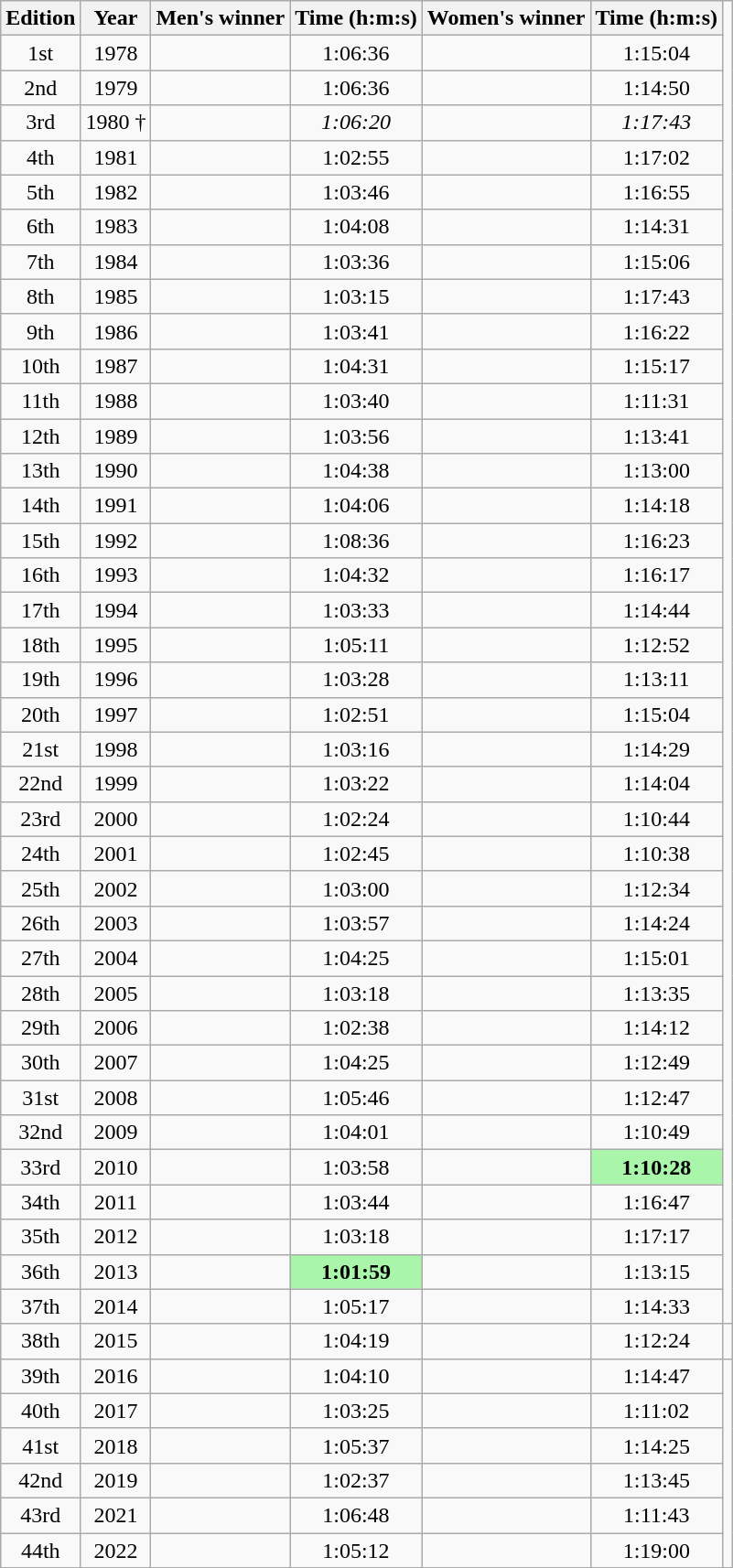<table class="wikitable sortable" style="text-align:center">
<tr>
<th class=unsortable>Edition</th>
<th>Year</th>
<th class=unsortable>Men's winner</th>
<th>Time (h:m:s)</th>
<th class=unsortable>Women's winner</th>
<th>Time (h:m:s)</th>
</tr>
<tr>
<td>1st</td>
<td>1978</td>
<td align=left></td>
<td>1:06:36</td>
<td align=left></td>
<td>1:15:04</td>
</tr>
<tr>
<td>2nd</td>
<td>1979</td>
<td align=left></td>
<td>1:06:36</td>
<td align=left></td>
<td>1:14:50</td>
</tr>
<tr>
<td>3rd</td>
<td>1980 †</td>
<td align=left></td>
<td><em>1:06:20</em></td>
<td align=left></td>
<td><em>1:17:43</em></td>
</tr>
<tr>
<td>4th</td>
<td>1981</td>
<td align=left></td>
<td>1:02:55</td>
<td align=left></td>
<td>1:17:02</td>
</tr>
<tr>
<td>5th</td>
<td>1982</td>
<td align=left></td>
<td>1:03:46</td>
<td align=left></td>
<td>1:16:55</td>
</tr>
<tr>
<td>6th</td>
<td>1983</td>
<td align=left></td>
<td>1:04:08</td>
<td align=left></td>
<td>1:14:31</td>
</tr>
<tr>
<td>7th</td>
<td>1984</td>
<td align=left></td>
<td>1:03:36</td>
<td align=left></td>
<td>1:15:06</td>
</tr>
<tr>
<td>8th</td>
<td>1985</td>
<td align=left></td>
<td>1:03:15</td>
<td align=left></td>
<td>1:17:43</td>
</tr>
<tr>
<td>9th</td>
<td>1986</td>
<td align=left></td>
<td>1:03:41</td>
<td align=left></td>
<td>1:16:22</td>
</tr>
<tr>
<td>10th</td>
<td>1987</td>
<td align=left></td>
<td>1:04:31</td>
<td align=left></td>
<td>1:15:17</td>
</tr>
<tr>
<td>11th</td>
<td>1988</td>
<td align=left></td>
<td>1:03:40</td>
<td align=left></td>
<td>1:11:31</td>
</tr>
<tr>
<td>12th</td>
<td>1989</td>
<td align=left></td>
<td>1:03:56</td>
<td align=left></td>
<td>1:13:41</td>
</tr>
<tr>
<td>13th</td>
<td>1990</td>
<td align=left></td>
<td>1:04:38</td>
<td align=left></td>
<td>1:13:00</td>
</tr>
<tr>
<td>14th</td>
<td>1991</td>
<td align=left></td>
<td>1:04:06</td>
<td align=left></td>
<td>1:14:18</td>
</tr>
<tr>
<td>15th</td>
<td>1992</td>
<td align=left></td>
<td>1:08:36</td>
<td align=left></td>
<td>1:16:23</td>
</tr>
<tr>
<td>16th</td>
<td>1993</td>
<td align=left></td>
<td>1:04:32</td>
<td align=left></td>
<td>1:16:17</td>
</tr>
<tr>
<td>17th</td>
<td>1994</td>
<td align=left></td>
<td>1:03:33</td>
<td align=left></td>
<td>1:14:44</td>
</tr>
<tr>
<td>18th</td>
<td>1995</td>
<td align=left></td>
<td>1:05:11</td>
<td align=left></td>
<td>1:12:52</td>
</tr>
<tr>
<td>19th</td>
<td>1996</td>
<td align=left></td>
<td>1:03:28</td>
<td align=left></td>
<td>1:13:11</td>
</tr>
<tr>
<td>20th</td>
<td>1997</td>
<td align=left></td>
<td>1:02:51</td>
<td align=left></td>
<td>1:15:04</td>
</tr>
<tr>
<td>21st</td>
<td>1998</td>
<td align=left></td>
<td>1:03:16</td>
<td align=left></td>
<td>1:14:29</td>
</tr>
<tr>
<td>22nd</td>
<td>1999</td>
<td align=left></td>
<td>1:03:22</td>
<td align=left></td>
<td>1:14:04</td>
</tr>
<tr>
<td>23rd</td>
<td>2000</td>
<td align=left></td>
<td>1:02:24</td>
<td align=left></td>
<td>1:10:44</td>
</tr>
<tr>
<td>24th</td>
<td>2001</td>
<td align=left></td>
<td>1:02:45</td>
<td align=left></td>
<td>1:10:38</td>
</tr>
<tr>
<td>25th</td>
<td>2002</td>
<td align=left></td>
<td>1:03:00</td>
<td align=left></td>
<td>1:12:34</td>
</tr>
<tr>
<td>26th</td>
<td>2003</td>
<td align=left></td>
<td>1:03:57</td>
<td align=left></td>
<td>1:14:24</td>
</tr>
<tr>
<td>27th</td>
<td>2004</td>
<td align=left></td>
<td>1:04:25</td>
<td align=left></td>
<td>1:15:01</td>
</tr>
<tr>
<td>28th</td>
<td>2005</td>
<td align=left></td>
<td>1:03:18</td>
<td align=left></td>
<td>1:13:35</td>
</tr>
<tr>
<td>29th</td>
<td>2006</td>
<td align=left></td>
<td>1:02:38</td>
<td align=left></td>
<td>1:14:12</td>
</tr>
<tr>
<td>30th</td>
<td>2007</td>
<td align=left></td>
<td>1:04:25</td>
<td align=left></td>
<td>1:12:49</td>
</tr>
<tr>
<td>31st</td>
<td>2008</td>
<td align=left></td>
<td>1:05:46</td>
<td align=left></td>
<td>1:12:47</td>
</tr>
<tr>
<td>32nd</td>
<td>2009</td>
<td align=left></td>
<td>1:04:01</td>
<td align=left></td>
<td>1:10:49</td>
</tr>
<tr>
<td>33rd</td>
<td>2010</td>
<td align=left></td>
<td>1:03:58</td>
<td align=left></td>
<td bgcolor=#A9F5A9><strong>1:10:28</strong></td>
</tr>
<tr>
<td>34th</td>
<td>2011</td>
<td align=left></td>
<td>1:03:44</td>
<td align=left></td>
<td>1:16:47</td>
</tr>
<tr>
<td>35th</td>
<td>2012</td>
<td align=left></td>
<td>1:03:18</td>
<td align=left></td>
<td>1:17:17</td>
</tr>
<tr>
<td>36th</td>
<td>2013</td>
<td align=left></td>
<td bgcolor=#A9F5A9><strong>1:01:59</strong></td>
<td align=left></td>
<td>1:13:15</td>
</tr>
<tr>
<td>37th</td>
<td>2014</td>
<td align=left></td>
<td>1:05:17</td>
<td align=left></td>
<td>1:14:33</td>
</tr>
<tr>
<td>38th</td>
<td>2015</td>
<td align=left></td>
<td>1:04:19</td>
<td align=left></td>
<td>1:12:24</td>
<td></td>
</tr>
<tr>
<td>39th</td>
<td>2016</td>
<td align=left></td>
<td>1:04:10</td>
<td align=left></td>
<td>1:14:47</td>
</tr>
<tr>
<td>40th</td>
<td>2017</td>
<td align=left></td>
<td>1:03:25</td>
<td align=left></td>
<td>1:11:02</td>
</tr>
<tr>
<td>41st</td>
<td>2018</td>
<td align=left></td>
<td>1:05:37</td>
<td align=left></td>
<td>1:14:25</td>
</tr>
<tr>
<td>42nd</td>
<td>2019</td>
<td align=left></td>
<td>1:02:37</td>
<td align=left></td>
<td>1:13:45</td>
</tr>
<tr>
<td>43rd</td>
<td>2021</td>
<td align=left></td>
<td>1:06:48</td>
<td align=left></td>
<td>1:11:43</td>
</tr>
<tr>
<td>44th</td>
<td>2022</td>
<td align=left></td>
<td>1:05:12</td>
<td align=left></td>
<td>1:19:00</td>
</tr>
<tr>
</tr>
</table>
